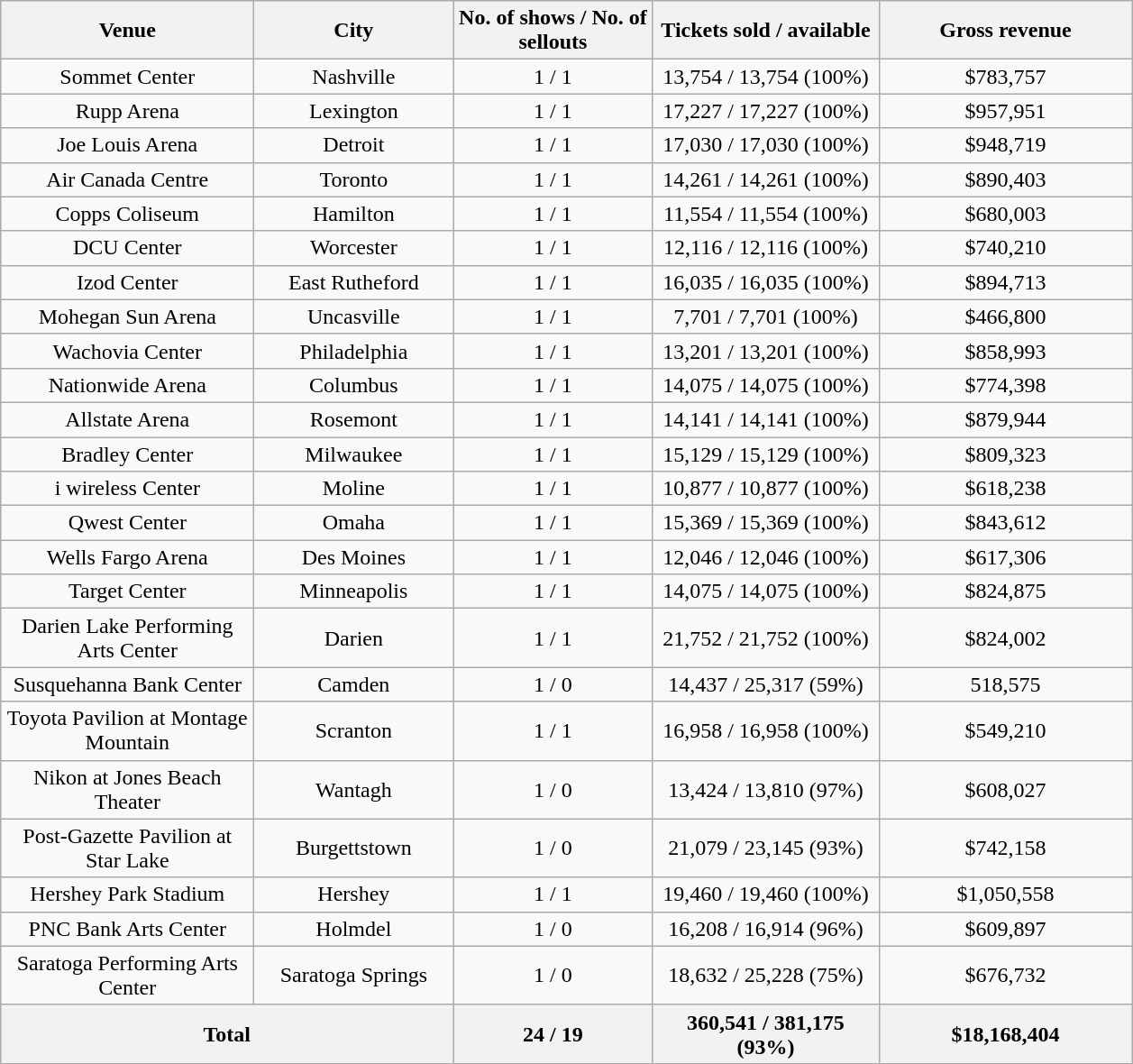<table class="wikitable" style="text-align:center;">
<tr>
<th width="180">Venue</th>
<th width="140">City</th>
<th width="140">No. of shows / No. of sellouts</th>
<th width="160">Tickets sold / available</th>
<th width="180">Gross revenue</th>
</tr>
<tr>
<td>Sommet Center</td>
<td>Nashville</td>
<td>1 / 1</td>
<td>13,754 / 13,754 (100%)</td>
<td>$783,757</td>
</tr>
<tr>
<td>Rupp Arena</td>
<td>Lexington</td>
<td>1 / 1</td>
<td>17,227 / 17,227 (100%)</td>
<td>$957,951</td>
</tr>
<tr>
<td>Joe Louis Arena</td>
<td>Detroit</td>
<td>1 / 1</td>
<td>17,030 / 17,030 (100%)</td>
<td>$948,719</td>
</tr>
<tr>
<td>Air Canada Centre</td>
<td>Toronto</td>
<td>1 / 1</td>
<td>14,261 / 14,261 (100%)</td>
<td>$890,403</td>
</tr>
<tr>
<td>Copps Coliseum</td>
<td>Hamilton</td>
<td>1 / 1</td>
<td>11,554 / 11,554 (100%)</td>
<td>$680,003</td>
</tr>
<tr>
<td>DCU Center</td>
<td>Worcester</td>
<td>1 / 1</td>
<td>12,116 / 12,116 (100%)</td>
<td>$740,210</td>
</tr>
<tr>
<td>Izod Center</td>
<td>East Rutheford</td>
<td>1 / 1</td>
<td>16,035 / 16,035 (100%)</td>
<td>$894,713</td>
</tr>
<tr>
<td>Mohegan Sun Arena</td>
<td>Uncasville</td>
<td>1 / 1</td>
<td>7,701 / 7,701 (100%)</td>
<td>$466,800</td>
</tr>
<tr>
<td>Wachovia Center</td>
<td>Philadelphia</td>
<td>1 / 1</td>
<td>13,201 / 13,201 (100%)</td>
<td>$858,993</td>
</tr>
<tr>
<td>Nationwide Arena</td>
<td>Columbus</td>
<td>1 / 1</td>
<td>14,075 / 14,075 (100%)</td>
<td>$774,398</td>
</tr>
<tr>
<td>Allstate Arena</td>
<td>Rosemont</td>
<td>1 / 1</td>
<td>14,141 / 14,141 (100%)</td>
<td>$879,944</td>
</tr>
<tr>
<td>Bradley Center</td>
<td>Milwaukee</td>
<td>1 / 1</td>
<td>15,129 / 15,129 (100%)</td>
<td>$809,323</td>
</tr>
<tr>
<td>i wireless Center</td>
<td>Moline</td>
<td>1 / 1</td>
<td>10,877 / 10,877 (100%)</td>
<td>$618,238</td>
</tr>
<tr>
<td>Qwest Center</td>
<td>Omaha</td>
<td>1 / 1</td>
<td>15,369 / 15,369 (100%)</td>
<td>$843,612</td>
</tr>
<tr>
<td>Wells Fargo Arena</td>
<td>Des Moines</td>
<td>1 / 1</td>
<td>12,046 / 12,046 (100%)</td>
<td>$617,306</td>
</tr>
<tr>
<td>Target Center</td>
<td>Minneapolis</td>
<td>1 / 1</td>
<td>14,075 / 14,075 (100%)</td>
<td>$824,875</td>
</tr>
<tr>
<td>Darien Lake Performing Arts Center</td>
<td>Darien</td>
<td>1 / 1</td>
<td>21,752 / 21,752 (100%)</td>
<td>$824,002</td>
</tr>
<tr>
<td>Susquehanna Bank Center</td>
<td>Camden</td>
<td>1 / 0</td>
<td>14,437 / 25,317 (59%)</td>
<td>518,575</td>
</tr>
<tr>
<td>Toyota Pavilion at Montage Mountain</td>
<td>Scranton</td>
<td>1 / 1</td>
<td>16,958 / 16,958 (100%)</td>
<td>$549,210</td>
</tr>
<tr>
<td>Nikon at Jones Beach Theater</td>
<td>Wantagh</td>
<td>1 / 0</td>
<td>13,424 / 13,810 (97%)</td>
<td>$608,027</td>
</tr>
<tr>
<td>Post-Gazette Pavilion at Star Lake</td>
<td>Burgettstown</td>
<td>1 / 0</td>
<td>21,079 / 23,145 (93%)</td>
<td>$742,158</td>
</tr>
<tr>
<td>Hershey Park Stadium</td>
<td>Hershey</td>
<td>1 / 1</td>
<td>19,460 / 19,460 (100%)</td>
<td>$1,050,558</td>
</tr>
<tr>
<td>PNC Bank Arts Center</td>
<td>Holmdel</td>
<td>1 / 0</td>
<td>16,208 / 16,914 (96%)</td>
<td>$609,897</td>
</tr>
<tr>
<td>Saratoga Performing Arts Center</td>
<td>Saratoga Springs</td>
<td>1 / 0</td>
<td>18,632 / 25,228 (75%)</td>
<td>$676,732</td>
</tr>
<tr>
<th colspan="2">Total</th>
<th>24 / 19</th>
<th>360,541 / 381,175 (93%)</th>
<th>$18,168,404</th>
</tr>
</table>
